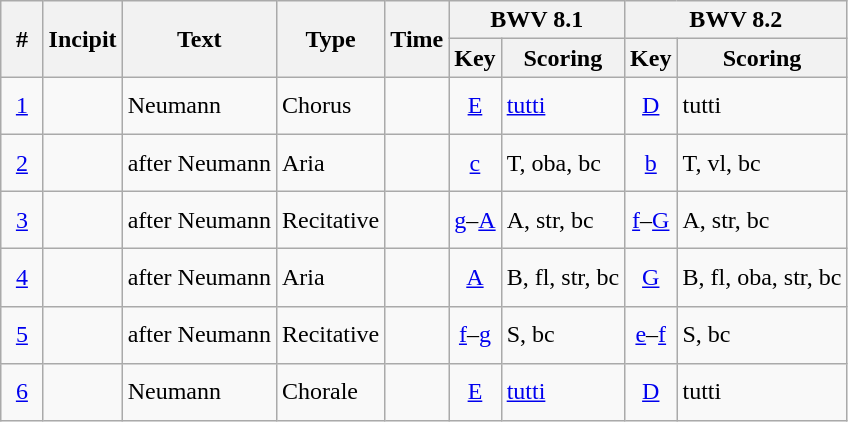<table class="wikitable sortable">
<tr>
<th scope="col" rowspan="2">#</th>
<th scope="col" rowspan="2">Incipit</th>
<th scope="col" rowspan="2">Text</th>
<th scope="col" rowspan="2">Type</th>
<th scope="col" rowspan="2">Time</th>
<th scope="col" colspan="2">BWV 8.1</th>
<th scope="col" colspan="2">BWV 8.2</th>
</tr>
<tr>
<th scope="col">Key</th>
<th scope="col">Scoring</th>
<th scope="col">Key</th>
<th scope="col">Scoring</th>
</tr>
<tr>
<td style="text-align:center; padding: 0.6em;"><a href='#'>1</a></td>
<td></td>
<td>Neumann</td>
<td>Chorus</td>
<td style="text-align:center;"></td>
<td style="text-align:center;"><a href='#'>E</a></td>
<td><a href='#'>tutti</a></td>
<td style="text-align:center;"><a href='#'>D</a></td>
<td>tutti</td>
</tr>
<tr>
<td style="text-align:center; padding: 0.6em;"><a href='#'>2</a></td>
<td></td>
<td>after Neumann</td>
<td>Aria</td>
<td style="text-align:center;"></td>
<td style="text-align:center;"><a href='#'>c</a></td>
<td>T, oba, bc</td>
<td style="text-align:center;"><a href='#'>b</a></td>
<td>T, vl, bc</td>
</tr>
<tr>
<td style="text-align:center; padding: 0.6em;"><a href='#'>3</a></td>
<td></td>
<td>after Neumann</td>
<td>Recitative</td>
<td style="text-align:center;"></td>
<td style="text-align:center;"><a href='#'>g</a>–<a href='#'>A</a></td>
<td>A, str, bc</td>
<td style="text-align:center;"><a href='#'>f</a>–<a href='#'>G</a></td>
<td>A, str, bc</td>
</tr>
<tr>
<td style="text-align:center; padding: 0.6em;"><a href='#'>4</a></td>
<td></td>
<td>after Neumann</td>
<td>Aria</td>
<td style="text-align:center;"></td>
<td style="text-align:center;"><a href='#'>A</a></td>
<td>B, fl, str, bc</td>
<td style="text-align:center;"><a href='#'>G</a></td>
<td>B, fl, oba, str, bc</td>
</tr>
<tr>
<td style="text-align:center; padding: 0.6em;"><a href='#'>5</a></td>
<td></td>
<td>after Neumann</td>
<td>Recitative</td>
<td style="text-align:center;"></td>
<td style="text-align:center;"><a href='#'>f</a>–<a href='#'>g</a></td>
<td>S, bc</td>
<td style="text-align:center;"><a href='#'>e</a>–<a href='#'>f</a></td>
<td>S, bc</td>
</tr>
<tr>
<td style="text-align:center; padding: 0.6em;"><a href='#'>6</a></td>
<td></td>
<td>Neumann</td>
<td>Chorale</td>
<td style="text-align:center;"></td>
<td style="text-align:center;"><a href='#'>E</a></td>
<td><a href='#'>tutti</a></td>
<td style="text-align:center;"><a href='#'>D</a></td>
<td>tutti</td>
</tr>
</table>
